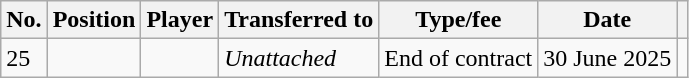<table class="wikitable plainrowheaders sortable" style="text-align:center; text-align:left">
<tr>
<th scope="col">No.</th>
<th scope="col">Position</th>
<th scope="col">Player</th>
<th scope="col">Transferred to</th>
<th scope="col">Type/fee</th>
<th scope="col">Date</th>
<th scope="col" class="unsortable"></th>
</tr>
<tr>
<td>25</td>
<td></td>
<td></td>
<td><em>Unattached</em></td>
<td>End of contract</td>
<td>30 June 2025</td>
<td></td>
</tr>
</table>
